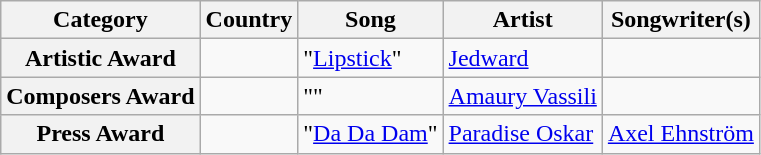<table class="wikitable plainrowheaders">
<tr>
<th scope="col">Category</th>
<th scope="col">Country</th>
<th scope="col">Song</th>
<th scope="col">Artist</th>
<th scope="col">Songwriter(s)</th>
</tr>
<tr>
<th scope="row">Artistic Award</th>
<td></td>
<td>"<a href='#'>Lipstick</a>"</td>
<td><a href='#'>Jedward</a></td>
<td></td>
</tr>
<tr>
<th scope="row">Composers Award</th>
<td></td>
<td>""</td>
<td><a href='#'>Amaury Vassili</a></td>
<td></td>
</tr>
<tr>
<th scope="row">Press Award</th>
<td></td>
<td>"<a href='#'>Da Da Dam</a>"</td>
<td><a href='#'>Paradise Oskar</a></td>
<td><a href='#'>Axel Ehnström</a></td>
</tr>
</table>
